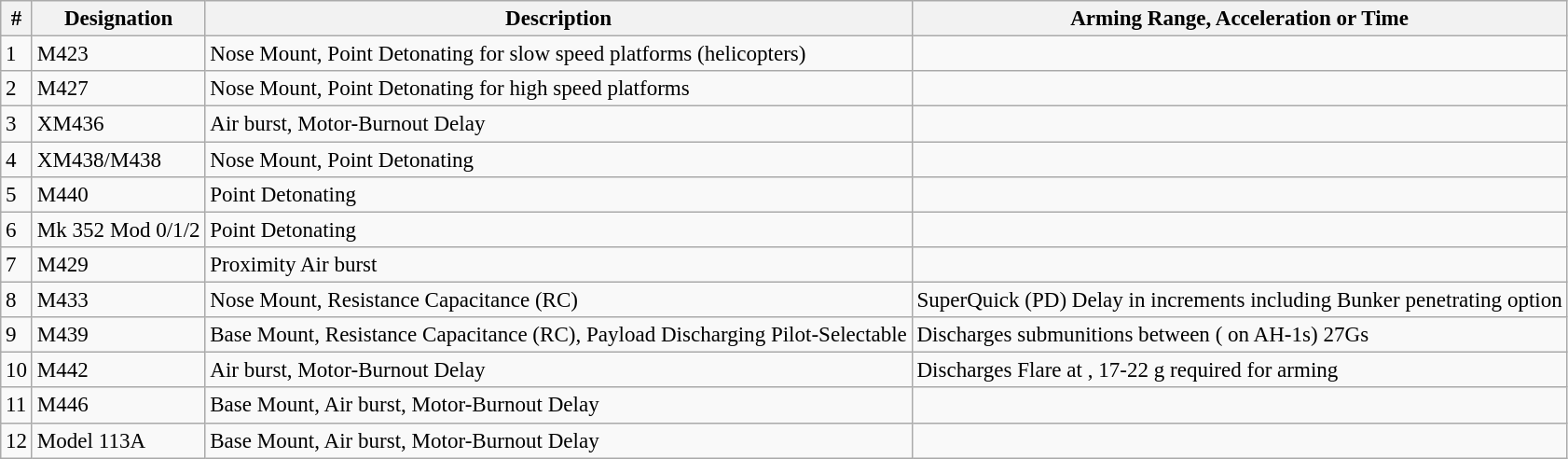<table class="wikitable" style="font-size:96%;">
<tr>
<th>#</th>
<th>Designation</th>
<th>Description</th>
<th>Arming Range, Acceleration or Time</th>
</tr>
<tr>
<td>1</td>
<td>M423</td>
<td>Nose Mount, Point Detonating for slow speed platforms (helicopters)</td>
<td></td>
</tr>
<tr>
<td>2</td>
<td>M427</td>
<td>Nose Mount, Point Detonating for high speed platforms</td>
<td></td>
</tr>
<tr>
<td>3</td>
<td>XM436</td>
<td>Air burst, Motor-Burnout Delay</td>
<td></td>
</tr>
<tr>
<td>4</td>
<td>XM438/M438</td>
<td>Nose Mount, Point Detonating</td>
<td></td>
</tr>
<tr>
<td>5</td>
<td>M440</td>
<td>Point Detonating</td>
<td></td>
</tr>
<tr>
<td>6</td>
<td>Mk 352 Mod 0/1/2</td>
<td>Point Detonating</td>
<td></td>
</tr>
<tr>
<td>7</td>
<td>M429</td>
<td>Proximity Air burst</td>
<td></td>
</tr>
<tr>
<td>8</td>
<td>M433</td>
<td>Nose Mount, Resistance Capacitance (RC)</td>
<td>SuperQuick (PD)  Delay in  increments including  Bunker penetrating option</td>
</tr>
<tr>
<td>9</td>
<td>M439</td>
<td>Base Mount, Resistance Capacitance (RC), Payload Discharging Pilot-Selectable</td>
<td>Discharges submunitions between  ( on AH-1s) 27Gs</td>
</tr>
<tr>
<td>10</td>
<td>M442</td>
<td>Air burst, Motor-Burnout Delay</td>
<td>Discharges Flare at , 17-22 g required for arming</td>
</tr>
<tr>
<td>11</td>
<td>M446</td>
<td>Base Mount, Air burst, Motor-Burnout Delay</td>
<td></td>
</tr>
<tr>
<td>12</td>
<td>Model 113A</td>
<td>Base Mount, Air burst, Motor-Burnout Delay</td>
<td></td>
</tr>
</table>
